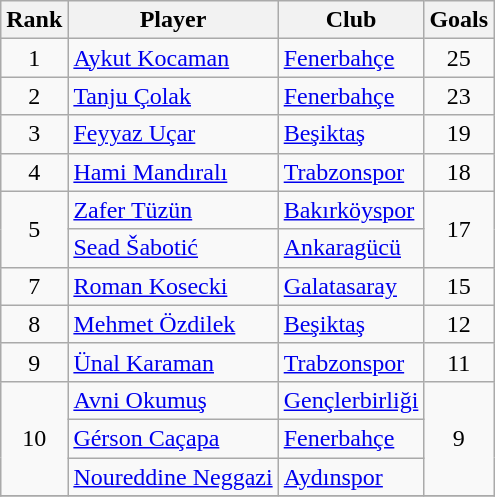<table class="wikitable" style="text-align:left">
<tr>
<th>Rank</th>
<th>Player</th>
<th>Club</th>
<th>Goals</th>
</tr>
<tr>
<td align=center>1</td>
<td> <a href='#'>Aykut Kocaman</a></td>
<td><a href='#'>Fenerbahçe</a></td>
<td align=center>25</td>
</tr>
<tr>
<td align=center>2</td>
<td> <a href='#'>Tanju Çolak</a></td>
<td><a href='#'>Fenerbahçe</a></td>
<td align=center>23</td>
</tr>
<tr>
<td align=center>3</td>
<td> <a href='#'>Feyyaz Uçar</a></td>
<td><a href='#'>Beşiktaş</a></td>
<td align=center>19</td>
</tr>
<tr>
<td align=center>4</td>
<td> <a href='#'>Hami Mandıralı</a></td>
<td><a href='#'>Trabzonspor</a></td>
<td align=center>18</td>
</tr>
<tr>
<td rowspan="2" align=center>5</td>
<td> <a href='#'>Zafer Tüzün</a></td>
<td><a href='#'>Bakırköyspor</a></td>
<td rowspan="2" align=center>17</td>
</tr>
<tr>
<td> <a href='#'>Sead Šabotić</a></td>
<td><a href='#'>Ankaragücü</a></td>
</tr>
<tr>
<td align=center>7</td>
<td> <a href='#'>Roman Kosecki</a></td>
<td><a href='#'>Galatasaray</a></td>
<td align=center>15</td>
</tr>
<tr>
<td align=center>8</td>
<td> <a href='#'>Mehmet Özdilek</a></td>
<td><a href='#'>Beşiktaş</a></td>
<td align=center>12</td>
</tr>
<tr>
<td align=center>9</td>
<td> <a href='#'>Ünal Karaman</a></td>
<td><a href='#'>Trabzonspor</a></td>
<td align=center>11</td>
</tr>
<tr>
<td rowspan="3" align=center>10</td>
<td> <a href='#'>Avni Okumuş</a></td>
<td><a href='#'>Gençlerbirliği</a></td>
<td rowspan="3" align=center>9</td>
</tr>
<tr>
<td> <a href='#'>Gérson Caçapa</a></td>
<td><a href='#'>Fenerbahçe</a></td>
</tr>
<tr>
<td> <a href='#'>Noureddine Neggazi</a></td>
<td><a href='#'>Aydınspor</a></td>
</tr>
<tr>
</tr>
</table>
